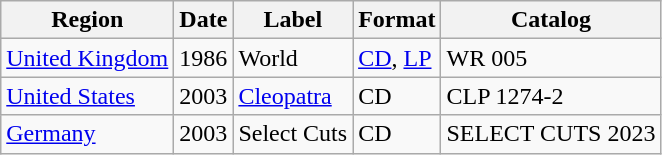<table class="wikitable">
<tr>
<th>Region</th>
<th>Date</th>
<th>Label</th>
<th>Format</th>
<th>Catalog</th>
</tr>
<tr>
<td><a href='#'>United Kingdom</a></td>
<td>1986</td>
<td>World</td>
<td><a href='#'>CD</a>, <a href='#'>LP</a></td>
<td>WR 005</td>
</tr>
<tr>
<td><a href='#'>United States</a></td>
<td>2003</td>
<td><a href='#'>Cleopatra</a></td>
<td>CD</td>
<td>CLP 1274-2</td>
</tr>
<tr>
<td><a href='#'>Germany</a></td>
<td>2003</td>
<td>Select Cuts</td>
<td>CD</td>
<td>SELECT CUTS 2023</td>
</tr>
</table>
